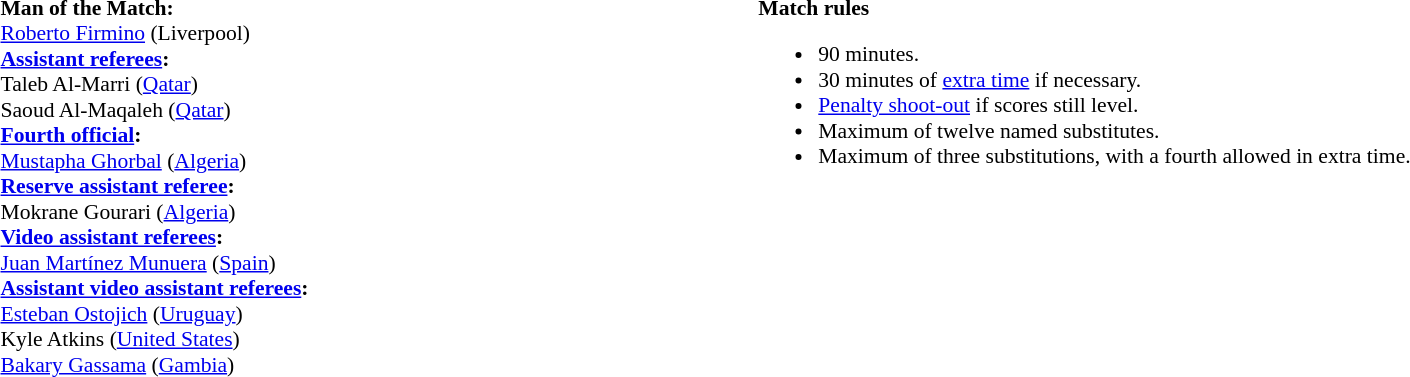<table style="width:100%; font-size:90%">
<tr>
<td><br><strong>Man of the Match:</strong>
<br><a href='#'>Roberto Firmino</a> (Liverpool)<br><strong><a href='#'>Assistant referees</a>:</strong>
<br>Taleb Al-Marri (<a href='#'>Qatar</a>)
<br>Saoud Al-Maqaleh (<a href='#'>Qatar</a>)
<br><strong><a href='#'>Fourth official</a>:</strong>
<br><a href='#'>Mustapha Ghorbal</a> (<a href='#'>Algeria</a>)
<br><strong><a href='#'>Reserve assistant referee</a>:</strong>
<br>Mokrane Gourari (<a href='#'>Algeria</a>)
<br><strong><a href='#'>Video assistant referees</a>:</strong>
<br><a href='#'>Juan Martínez Munuera</a> (<a href='#'>Spain</a>)
<br><strong><a href='#'>Assistant video assistant referees</a>:</strong>
<br><a href='#'>Esteban Ostojich</a> (<a href='#'>Uruguay</a>)
<br>Kyle Atkins (<a href='#'>United States</a>)
<br><a href='#'>Bakary Gassama</a> (<a href='#'>Gambia</a>)</td>
<td style="width:60%; vertical-align:top"><br><strong>Match rules</strong><ul><li>90 minutes.</li><li>30 minutes of <a href='#'>extra time</a> if necessary.</li><li><a href='#'>Penalty shoot-out</a> if scores still level.</li><li>Maximum of twelve named substitutes.</li><li>Maximum of three substitutions, with a fourth allowed in extra time.</li></ul></td>
</tr>
</table>
